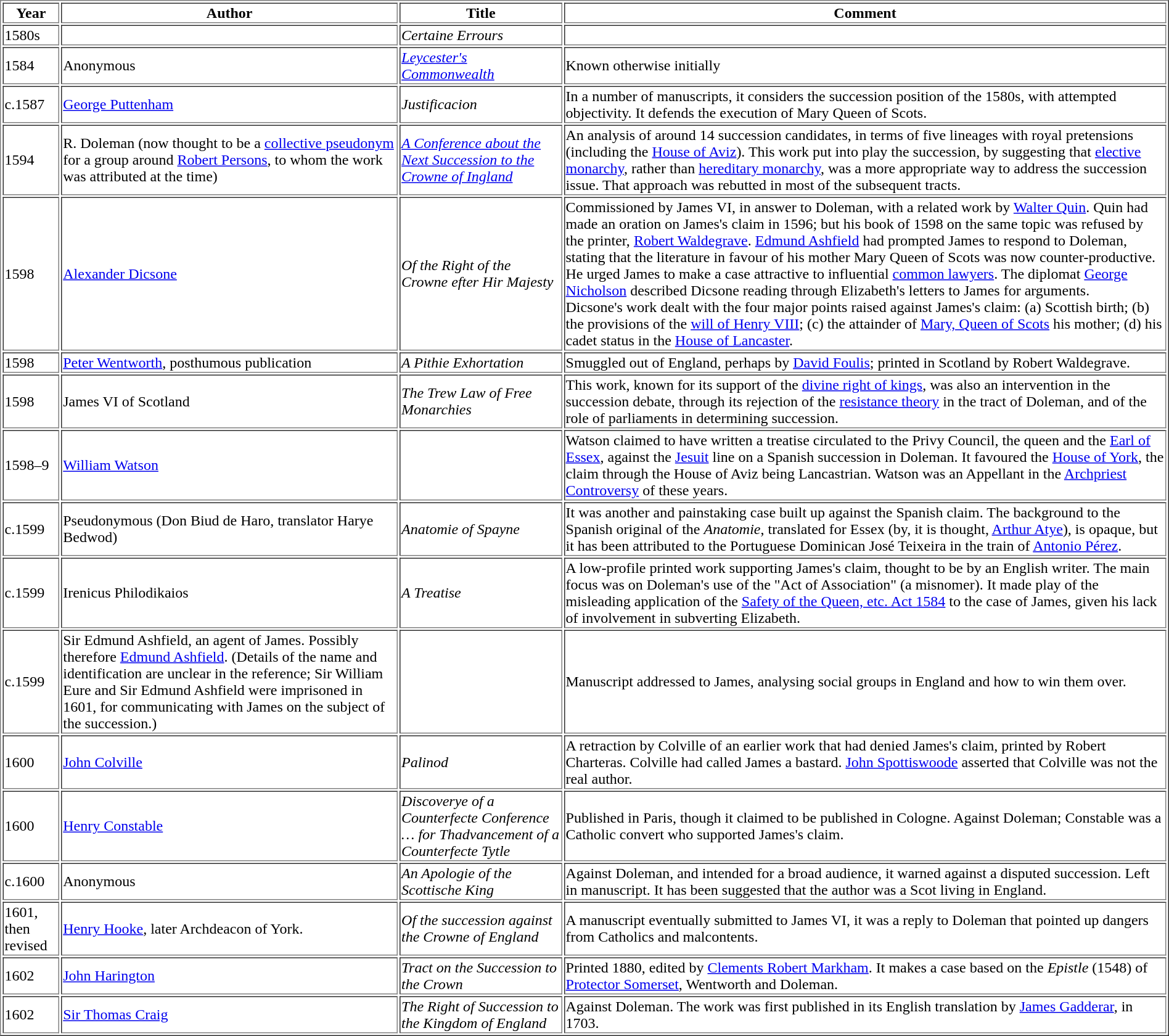<table border=1>
<tr>
<th>Year</th>
<th>Author</th>
<th>Title</th>
<th>Comment</th>
</tr>
<tr>
<td>1580s</td>
<td></td>
<td><em>Certaine Errours</em></td>
<td></td>
</tr>
<tr>
<td>1584</td>
<td>Anonymous</td>
<td><em><a href='#'>Leycester's Commonwealth</a></em></td>
<td>Known otherwise initially</td>
</tr>
<tr>
<td>c.1587</td>
<td><a href='#'>George Puttenham</a></td>
<td><em>Justificacion</em></td>
<td>In a number of manuscripts, it considers the succession position of the 1580s, with attempted objectivity. It defends the execution of Mary Queen of Scots.</td>
</tr>
<tr>
<td>1594</td>
<td>R. Doleman (now thought to be a <a href='#'>collective pseudonym</a> for a group around <a href='#'>Robert Persons</a>, to whom the work was attributed at the time)</td>
<td><em><a href='#'>A Conference about the Next Succession to the Crowne of Ingland</a></em></td>
<td>An analysis of around 14 succession candidates, in terms of five lineages with royal pretensions (including the <a href='#'>House of Aviz</a>). This work put into play the succession, by suggesting that <a href='#'>elective monarchy</a>, rather than <a href='#'>hereditary monarchy</a>, was a more appropriate way to address the succession issue. That approach was rebutted in most of the subsequent tracts.</td>
</tr>
<tr>
<td>1598</td>
<td><a href='#'>Alexander Dicsone</a></td>
<td><em>Of the Right of the Crowne efter Hir Majesty</em></td>
<td>Commissioned by James VI, in answer to Doleman, with a related work by <a href='#'>Walter Quin</a>. Quin had made an oration on James's claim in 1596; but his book of 1598 on the same topic was refused by the printer, <a href='#'>Robert Waldegrave</a>. <a href='#'>Edmund Ashfield</a> had prompted James to respond to Doleman, stating that the literature in favour of his mother Mary Queen of Scots was now counter-productive. He urged James to make a case attractive to influential <a href='#'>common lawyers</a>. The diplomat <a href='#'>George Nicholson</a> described Dicsone reading through Elizabeth's letters to James for arguments.<br>Dicsone's work dealt with the four major points raised against James's claim: (a) Scottish birth; (b) the provisions of the <a href='#'>will of Henry VIII</a>; (c) the attainder of <a href='#'>Mary, Queen of Scots</a> his mother; (d) his cadet status in the <a href='#'>House of Lancaster</a>.</td>
</tr>
<tr>
<td>1598</td>
<td><a href='#'>Peter Wentworth</a>, posthumous publication</td>
<td><em>A Pithie Exhortation</em></td>
<td>Smuggled out of England, perhaps by <a href='#'>David Foulis</a>; printed in Scotland by Robert Waldegrave.</td>
</tr>
<tr>
<td>1598</td>
<td>James VI of Scotland</td>
<td><em>The Trew Law of Free Monarchies</em></td>
<td>This work, known for its support of the <a href='#'>divine right of kings</a>, was also an intervention in the succession debate, through its rejection of the <a href='#'>resistance theory</a> in the tract of Doleman, and of the role of parliaments in determining succession.</td>
</tr>
<tr>
<td>1598–9</td>
<td><a href='#'>William Watson</a></td>
<td></td>
<td>Watson claimed to have written a treatise circulated to the Privy Council, the queen and the <a href='#'>Earl of Essex</a>, against the <a href='#'>Jesuit</a> line on a Spanish succession in Doleman. It favoured the <a href='#'>House of York</a>, the claim through the House of Aviz being Lancastrian. Watson was an Appellant in the <a href='#'>Archpriest Controversy</a> of these years.</td>
</tr>
<tr>
<td>c.1599</td>
<td>Pseudonymous (Don Biud de Haro, translator Harye Bedwod)</td>
<td><em>Anatomie of Spayne</em></td>
<td>It was another and painstaking case built up against the Spanish claim. The background to the Spanish original of the <em>Anatomie</em>, translated for Essex (by, it is thought, <a href='#'>Arthur Atye</a>), is opaque, but it has been attributed to the Portuguese Dominican José Teixeira in the train of <a href='#'>Antonio Pérez</a>.</td>
</tr>
<tr>
<td>c.1599</td>
<td>Irenicus Philodikaios</td>
<td><em>A Treatise</em></td>
<td>A low-profile printed work supporting James's claim, thought to be by an English writer. The main focus was on Doleman's use of the "Act of Association" (a misnomer). It made play of the misleading application of the <a href='#'>Safety of the Queen, etc. Act 1584</a> to the case of James, given his lack of involvement in subverting Elizabeth.</td>
</tr>
<tr>
<td>c.1599</td>
<td>Sir Edmund Ashfield, an agent of James. Possibly therefore <a href='#'>Edmund Ashfield</a>. (Details of the name and identification are unclear in the reference; Sir William Eure and Sir Edmund Ashfield were imprisoned in 1601, for communicating with James on the subject of the succession.)</td>
<td></td>
<td>Manuscript addressed to James, analysing social groups in England and how to win them over.</td>
</tr>
<tr>
<td>1600</td>
<td><a href='#'>John Colville</a></td>
<td><em>Palinod</em></td>
<td>A retraction by Colville of an earlier work that had denied James's claim, printed by Robert Charteras. Colville had called James a bastard. <a href='#'>John Spottiswoode</a> asserted that Colville was not the real author.</td>
</tr>
<tr>
<td>1600</td>
<td><a href='#'>Henry Constable</a></td>
<td><em>Discoverye of a Counterfecte Conference … for Thadvancement of a Counterfecte Tytle</em></td>
<td>Published in Paris, though it claimed to be published in Cologne. Against Doleman; Constable was a Catholic convert who supported James's claim.</td>
</tr>
<tr>
<td>c.1600</td>
<td>Anonymous</td>
<td><em>An Apologie of the Scottische King</em></td>
<td>Against Doleman, and intended for a broad audience, it warned against a disputed succession. Left in manuscript. It has been suggested that the author was a Scot living in England.</td>
</tr>
<tr>
<td>1601, then revised</td>
<td><a href='#'>Henry Hooke</a>, later Archdeacon of York.</td>
<td><em>Of the succession against the Crowne of England</em></td>
<td>A manuscript eventually submitted to James VI, it was a reply to Doleman that pointed up dangers from Catholics and malcontents.</td>
</tr>
<tr>
<td>1602</td>
<td><a href='#'>John Harington</a></td>
<td><em>Tract on the Succession to the Crown</em></td>
<td>Printed 1880, edited by <a href='#'>Clements Robert Markham</a>. It makes a case based on the <em>Epistle</em> (1548) of <a href='#'>Protector Somerset</a>, Wentworth and Doleman.</td>
</tr>
<tr>
<td>1602</td>
<td><a href='#'>Sir Thomas Craig</a></td>
<td> <em>The Right of Succession to the Kingdom of England</em></td>
<td>Against Doleman. The work was first published in its English translation by <a href='#'>James Gadderar</a>, in 1703.</td>
</tr>
</table>
